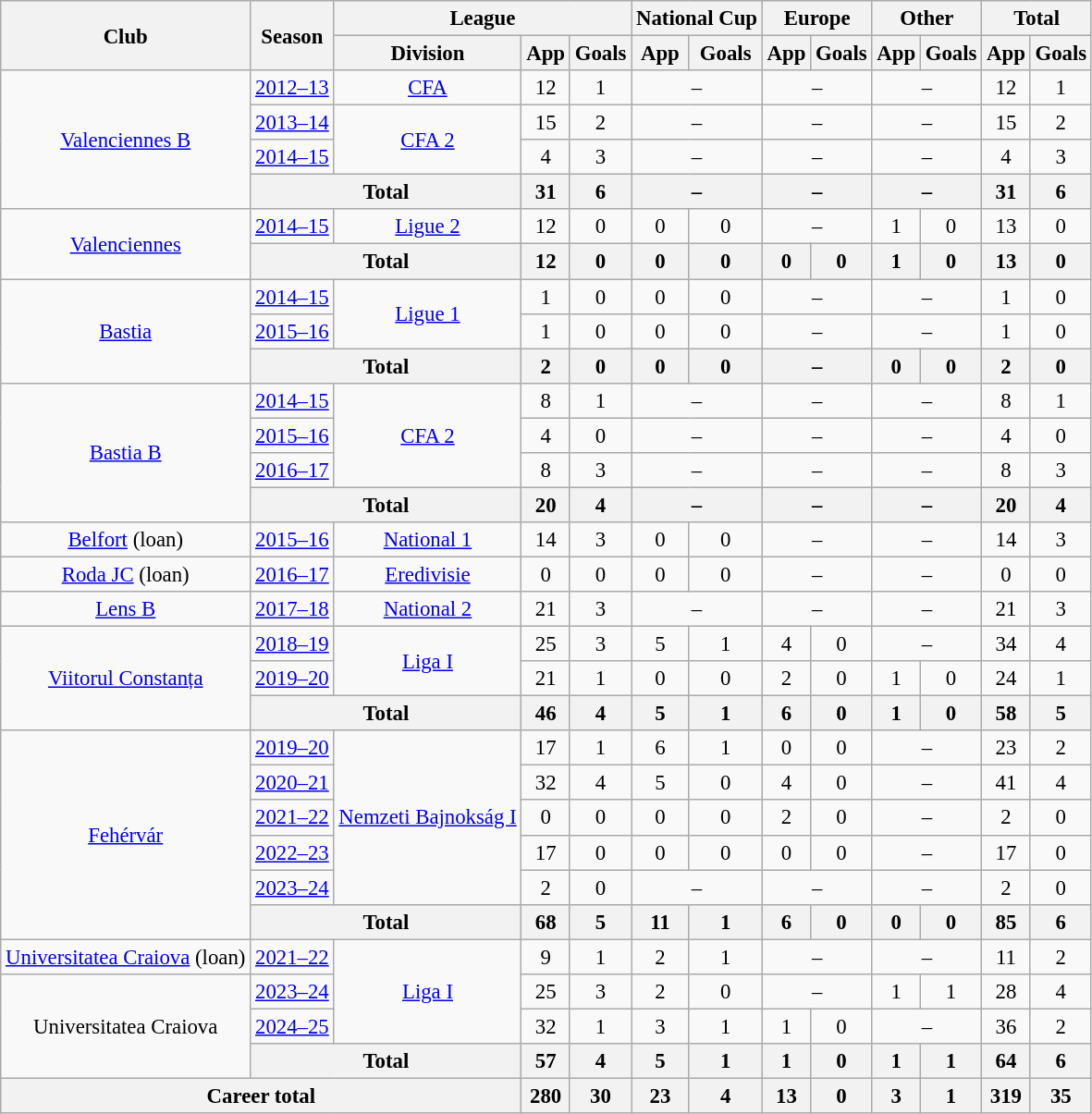<table class="wikitable" style="font-size:95%; text-align: center;">
<tr>
<th rowspan="2">Club</th>
<th rowspan="2">Season</th>
<th colspan="3">League</th>
<th colspan="2">National Cup</th>
<th colspan="2">Europe</th>
<th colspan="2">Other</th>
<th colspan="2">Total</th>
</tr>
<tr>
<th>Division</th>
<th>App</th>
<th>Goals</th>
<th>App</th>
<th>Goals</th>
<th>App</th>
<th>Goals</th>
<th>App</th>
<th>Goals</th>
<th>App</th>
<th>Goals</th>
</tr>
<tr>
<td rowspan="4"><a href='#'>Valenciennes B</a></td>
<td><a href='#'>2012–13</a></td>
<td><a href='#'>CFA</a></td>
<td>12</td>
<td>1</td>
<td colspan="2">–</td>
<td colspan="2">–</td>
<td colspan="2">–</td>
<td>12</td>
<td>1</td>
</tr>
<tr>
<td><a href='#'>2013–14</a></td>
<td rowspan="2"><a href='#'>CFA 2</a></td>
<td>15</td>
<td>2</td>
<td colspan="2">–</td>
<td colspan="2">–</td>
<td colspan="2">–</td>
<td>15</td>
<td>2</td>
</tr>
<tr>
<td><a href='#'>2014–15</a></td>
<td>4</td>
<td>3</td>
<td colspan="2">–</td>
<td colspan="2">–</td>
<td colspan="2">–</td>
<td>4</td>
<td>3</td>
</tr>
<tr>
<th colspan="2">Total</th>
<th>31</th>
<th>6</th>
<th colspan="2">–</th>
<th colspan="2">–</th>
<th colspan="2">–</th>
<th>31</th>
<th>6</th>
</tr>
<tr>
<td rowspan="2"><a href='#'>Valenciennes</a></td>
<td><a href='#'>2014–15</a></td>
<td><a href='#'>Ligue 2</a></td>
<td>12</td>
<td>0</td>
<td>0</td>
<td>0</td>
<td colspan="2">–</td>
<td>1</td>
<td>0</td>
<td>13</td>
<td>0</td>
</tr>
<tr>
<th colspan="2">Total</th>
<th>12</th>
<th>0</th>
<th>0</th>
<th>0</th>
<th>0</th>
<th>0</th>
<th>1</th>
<th>0</th>
<th>13</th>
<th>0</th>
</tr>
<tr>
<td rowspan="3"><a href='#'>Bastia</a></td>
<td><a href='#'>2014–15</a></td>
<td rowspan="2"><a href='#'>Ligue 1</a></td>
<td>1</td>
<td>0</td>
<td>0</td>
<td>0</td>
<td colspan="2">–</td>
<td colspan="2">–</td>
<td>1</td>
<td>0</td>
</tr>
<tr>
<td><a href='#'>2015–16</a></td>
<td>1</td>
<td>0</td>
<td>0</td>
<td>0</td>
<td colspan="2">–</td>
<td colspan="2">–</td>
<td>1</td>
<td>0</td>
</tr>
<tr>
<th colspan="2">Total</th>
<th>2</th>
<th>0</th>
<th>0</th>
<th>0</th>
<th colspan="2">–</th>
<th>0</th>
<th>0</th>
<th>2</th>
<th>0</th>
</tr>
<tr>
<td rowspan="4"><a href='#'>Bastia B</a></td>
<td><a href='#'>2014–15</a></td>
<td rowspan="3"><a href='#'>CFA 2</a></td>
<td>8</td>
<td>1</td>
<td colspan="2">–</td>
<td colspan="2">–</td>
<td colspan="2">–</td>
<td>8</td>
<td>1</td>
</tr>
<tr>
<td><a href='#'>2015–16</a></td>
<td>4</td>
<td>0</td>
<td colspan="2">–</td>
<td colspan="2">–</td>
<td colspan="2">–</td>
<td>4</td>
<td>0</td>
</tr>
<tr>
<td><a href='#'>2016–17</a></td>
<td>8</td>
<td>3</td>
<td colspan="2">–</td>
<td colspan="2">–</td>
<td colspan="2">–</td>
<td>8</td>
<td>3</td>
</tr>
<tr>
<th colspan="2">Total</th>
<th>20</th>
<th>4</th>
<th colspan="2">–</th>
<th colspan="2">–</th>
<th colspan="2">–</th>
<th>20</th>
<th>4</th>
</tr>
<tr>
<td><a href='#'>Belfort</a> (loan)</td>
<td><a href='#'>2015–16</a></td>
<td><a href='#'>National 1</a></td>
<td>14</td>
<td>3</td>
<td>0</td>
<td>0</td>
<td colspan="2">–</td>
<td colspan="2">–</td>
<td>14</td>
<td>3</td>
</tr>
<tr>
<td><a href='#'>Roda JC</a> (loan)</td>
<td><a href='#'>2016–17</a></td>
<td><a href='#'>Eredivisie</a></td>
<td>0</td>
<td>0</td>
<td>0</td>
<td>0</td>
<td colspan="2">–</td>
<td colspan="2">–</td>
<td>0</td>
<td>0</td>
</tr>
<tr>
<td><a href='#'>Lens B</a></td>
<td><a href='#'>2017–18</a></td>
<td><a href='#'>National 2</a></td>
<td>21</td>
<td>3</td>
<td colspan="2">–</td>
<td colspan="2">–</td>
<td colspan="2">–</td>
<td>21</td>
<td>3</td>
</tr>
<tr>
<td rowspan="3"><a href='#'>Viitorul Constanța</a></td>
<td><a href='#'>2018–19</a></td>
<td rowspan="2"><a href='#'>Liga I</a></td>
<td>25</td>
<td>3</td>
<td>5</td>
<td>1</td>
<td>4</td>
<td>0</td>
<td colspan="2">–</td>
<td>34</td>
<td>4</td>
</tr>
<tr>
<td><a href='#'>2019–20</a></td>
<td>21</td>
<td>1</td>
<td>0</td>
<td>0</td>
<td>2</td>
<td>0</td>
<td>1</td>
<td>0</td>
<td>24</td>
<td>1</td>
</tr>
<tr>
<th colspan="2">Total</th>
<th>46</th>
<th>4</th>
<th>5</th>
<th>1</th>
<th>6</th>
<th>0</th>
<th>1</th>
<th>0</th>
<th>58</th>
<th>5</th>
</tr>
<tr>
<td rowspan="6"><a href='#'>Fehérvár</a></td>
<td><a href='#'>2019–20</a></td>
<td rowspan="5"><a href='#'>Nemzeti Bajnokság I</a></td>
<td>17</td>
<td>1</td>
<td>6</td>
<td>1</td>
<td>0</td>
<td>0</td>
<td colspan="2">–</td>
<td>23</td>
<td>2</td>
</tr>
<tr>
<td><a href='#'>2020–21</a></td>
<td>32</td>
<td>4</td>
<td>5</td>
<td>0</td>
<td>4</td>
<td>0</td>
<td colspan="2">–</td>
<td>41</td>
<td>4</td>
</tr>
<tr>
<td><a href='#'>2021–22</a></td>
<td>0</td>
<td>0</td>
<td>0</td>
<td>0</td>
<td>2</td>
<td>0</td>
<td colspan="2">–</td>
<td>2</td>
<td>0</td>
</tr>
<tr>
<td><a href='#'>2022–23</a></td>
<td>17</td>
<td>0</td>
<td>0</td>
<td>0</td>
<td>0</td>
<td>0</td>
<td colspan="2">–</td>
<td>17</td>
<td>0</td>
</tr>
<tr>
<td><a href='#'>2023–24</a></td>
<td>2</td>
<td>0</td>
<td colspan="2">–</td>
<td colspan="2">–</td>
<td colspan="2">–</td>
<td>2</td>
<td>0</td>
</tr>
<tr>
<th colspan="2">Total</th>
<th>68</th>
<th>5</th>
<th>11</th>
<th>1</th>
<th>6</th>
<th>0</th>
<th>0</th>
<th>0</th>
<th>85</th>
<th>6</th>
</tr>
<tr>
<td rowspan="1"><a href='#'>Universitatea Craiova</a> (loan)</td>
<td><a href='#'>2021–22</a></td>
<td rowspan="3"><a href='#'>Liga I</a></td>
<td>9</td>
<td>1</td>
<td>2</td>
<td>1</td>
<td colspan="2">–</td>
<td colspan="2">–</td>
<td>11</td>
<td>2</td>
</tr>
<tr>
<td rowspan="3">Universitatea Craiova</td>
<td><a href='#'>2023–24</a></td>
<td>25</td>
<td>3</td>
<td>2</td>
<td>0</td>
<td colspan="2">–</td>
<td>1</td>
<td>1</td>
<td>28</td>
<td>4</td>
</tr>
<tr>
<td><a href='#'>2024–25</a></td>
<td>32</td>
<td>1</td>
<td>3</td>
<td>1</td>
<td>1</td>
<td>0</td>
<td colspan="2">–</td>
<td>36</td>
<td>2</td>
</tr>
<tr>
<th colspan="2">Total</th>
<th>57</th>
<th>4</th>
<th>5</th>
<th>1</th>
<th>1</th>
<th>0</th>
<th>1</th>
<th>1</th>
<th>64</th>
<th>6</th>
</tr>
<tr>
<th colspan="3">Career total</th>
<th>280</th>
<th>30</th>
<th>23</th>
<th>4</th>
<th>13</th>
<th>0</th>
<th>3</th>
<th>1</th>
<th>319</th>
<th>35</th>
</tr>
</table>
